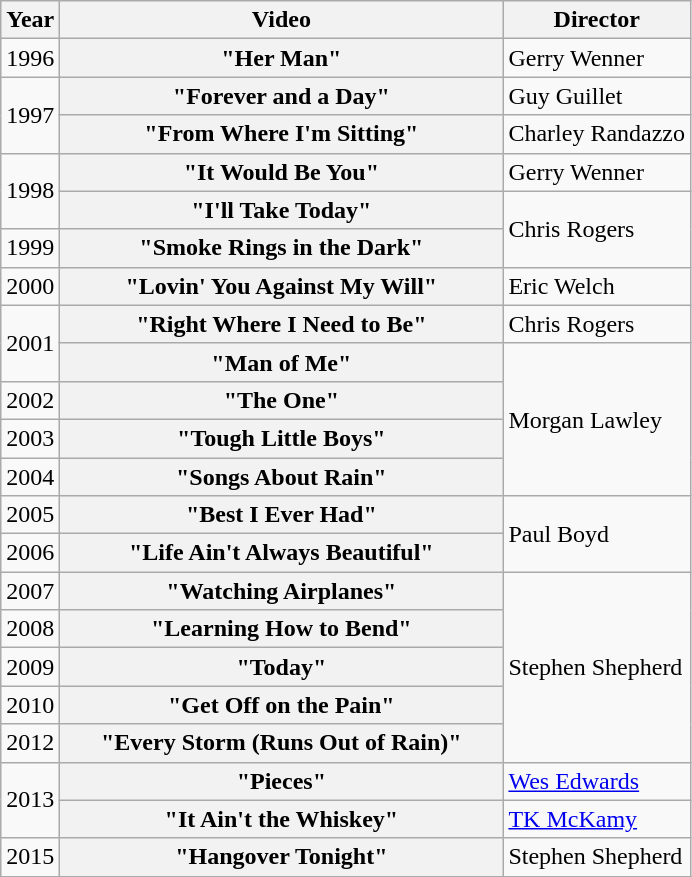<table class="wikitable plainrowheaders">
<tr>
<th>Year</th>
<th style="width:18em;">Video</th>
<th>Director</th>
</tr>
<tr>
<td>1996</td>
<th scope="row">"Her Man"</th>
<td>Gerry Wenner</td>
</tr>
<tr>
<td rowspan="2">1997</td>
<th scope="row">"Forever and a Day"</th>
<td>Guy Guillet</td>
</tr>
<tr>
<th scope="row">"From Where I'm Sitting"</th>
<td>Charley Randazzo</td>
</tr>
<tr>
<td rowspan="2">1998</td>
<th scope="row">"It Would Be You"</th>
<td>Gerry Wenner</td>
</tr>
<tr>
<th scope="row">"I'll Take Today"</th>
<td rowspan="2">Chris Rogers</td>
</tr>
<tr>
<td>1999</td>
<th scope="row">"Smoke Rings in the Dark"</th>
</tr>
<tr>
<td>2000</td>
<th scope="row">"Lovin' You Against My Will"</th>
<td>Eric Welch</td>
</tr>
<tr>
<td rowspan="2">2001</td>
<th scope="row">"Right Where I Need to Be"</th>
<td>Chris Rogers</td>
</tr>
<tr>
<th scope="row">"Man of Me"</th>
<td rowspan="4">Morgan Lawley</td>
</tr>
<tr>
<td>2002</td>
<th scope="row">"The One"</th>
</tr>
<tr>
<td>2003</td>
<th scope="row">"Tough Little Boys"</th>
</tr>
<tr>
<td>2004</td>
<th scope="row">"Songs About Rain"</th>
</tr>
<tr>
<td>2005</td>
<th scope="row">"Best I Ever Had"</th>
<td rowspan="2">Paul Boyd</td>
</tr>
<tr>
<td>2006</td>
<th scope="row">"Life Ain't Always Beautiful"</th>
</tr>
<tr>
<td>2007</td>
<th scope="row">"Watching Airplanes"</th>
<td rowspan="5">Stephen Shepherd</td>
</tr>
<tr>
<td>2008</td>
<th scope="row">"Learning How to Bend"</th>
</tr>
<tr>
<td>2009</td>
<th scope="row">"Today"</th>
</tr>
<tr>
<td>2010</td>
<th scope="row">"Get Off on the Pain"</th>
</tr>
<tr>
<td>2012</td>
<th scope="row">"Every Storm (Runs Out of Rain)"</th>
</tr>
<tr>
<td rowspan="2">2013</td>
<th scope="row">"Pieces"</th>
<td><a href='#'>Wes Edwards</a></td>
</tr>
<tr>
<th scope="row">"It Ain't the Whiskey"</th>
<td><a href='#'>TK McKamy</a></td>
</tr>
<tr>
<td>2015</td>
<th scope="row">"Hangover Tonight"</th>
<td>Stephen Shepherd</td>
</tr>
<tr>
</tr>
</table>
